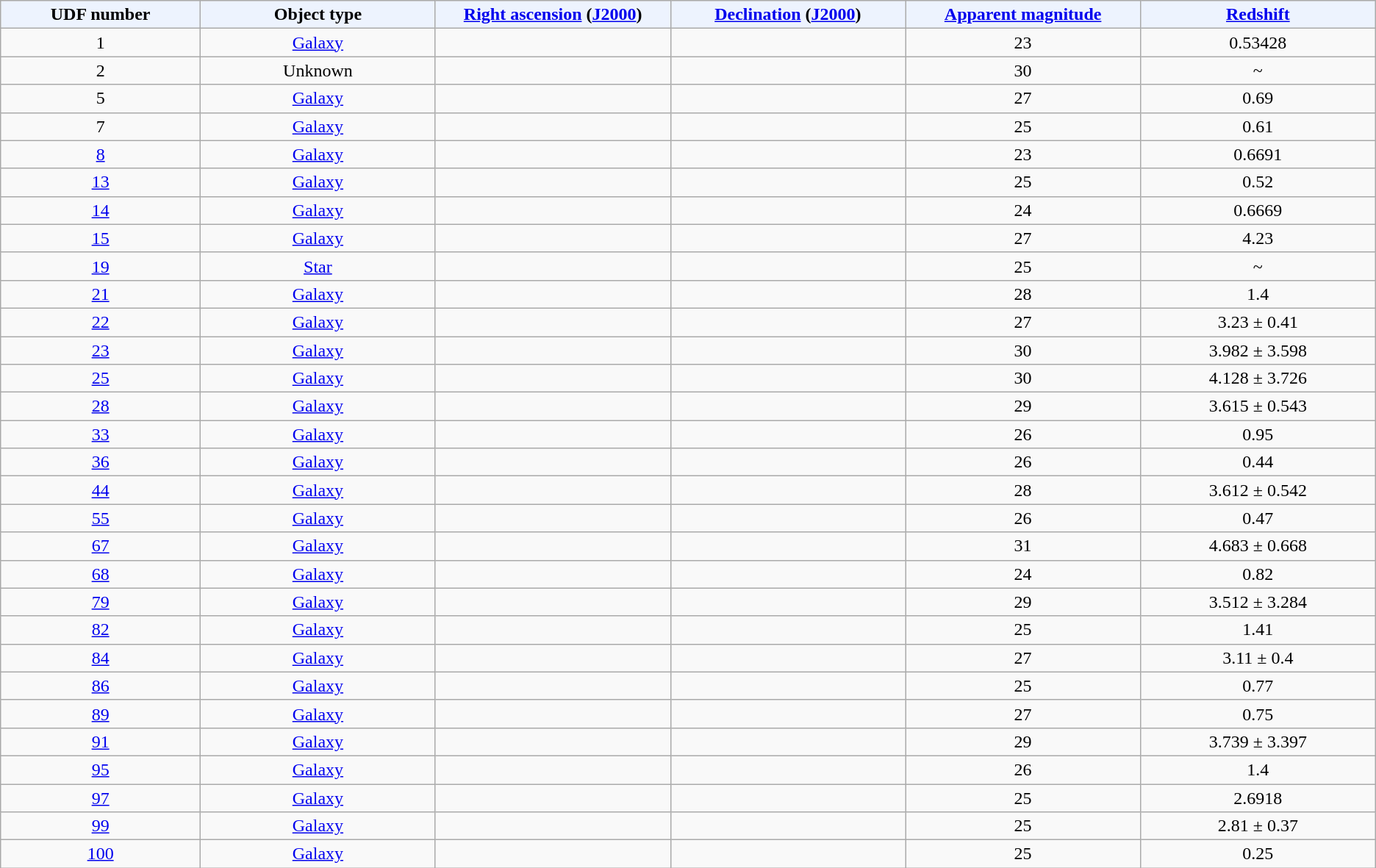<table class="wikitable sortable" style="text-align: center;">
<tr>
<th style="background:#edf3fe; width: 8.5%;">UDF number</th>
<th style="background:#edf3fe; width: 10%;">Object type</th>
<th style="background:#edf3fe; width: 10%;"><a href='#'>Right ascension</a> (<a href='#'>J2000</a>)</th>
<th style="background:#edf3fe; width: 10%;"><a href='#'>Declination</a> (<a href='#'>J2000</a>)</th>
<th style="background:#edf3fe; width: 10%;"><a href='#'>Apparent magnitude</a></th>
<th style="background:#edf3fe; width: 10%;"><a href='#'>Redshift</a></th>
</tr>
<tr>
<td>1</td>
<td><a href='#'>Galaxy</a></td>
<td></td>
<td></td>
<td>23</td>
<td>0.53428</td>
</tr>
<tr>
<td>2</td>
<td>Unknown</td>
<td></td>
<td></td>
<td>30</td>
<td>~</td>
</tr>
<tr>
<td>5</td>
<td><a href='#'>Galaxy</a></td>
<td></td>
<td></td>
<td>27</td>
<td>0.69</td>
</tr>
<tr>
<td>7</td>
<td><a href='#'>Galaxy</a></td>
<td></td>
<td></td>
<td>25</td>
<td>0.61</td>
</tr>
<tr>
<td><a href='#'>8</a></td>
<td><a href='#'>Galaxy</a></td>
<td></td>
<td></td>
<td>23</td>
<td>0.6691</td>
</tr>
<tr>
<td><a href='#'>13</a></td>
<td><a href='#'>Galaxy</a></td>
<td></td>
<td></td>
<td>25</td>
<td>0.52</td>
</tr>
<tr>
<td><a href='#'>14</a></td>
<td><a href='#'>Galaxy</a></td>
<td></td>
<td></td>
<td>24</td>
<td>0.6669</td>
</tr>
<tr>
<td><a href='#'>15</a></td>
<td><a href='#'>Galaxy</a></td>
<td></td>
<td></td>
<td>27</td>
<td>4.23</td>
</tr>
<tr>
<td><a href='#'>19</a></td>
<td><a href='#'>Star</a></td>
<td></td>
<td></td>
<td>25</td>
<td>~</td>
</tr>
<tr>
<td><a href='#'>21</a></td>
<td><a href='#'>Galaxy</a></td>
<td></td>
<td></td>
<td>28</td>
<td>1.4</td>
</tr>
<tr>
<td><a href='#'>22</a></td>
<td><a href='#'>Galaxy</a></td>
<td></td>
<td></td>
<td>27</td>
<td>3.23 ± 0.41</td>
</tr>
<tr>
<td><a href='#'>23</a></td>
<td><a href='#'>Galaxy</a></td>
<td></td>
<td></td>
<td>30</td>
<td>3.982 ± 3.598</td>
</tr>
<tr>
<td><a href='#'>25</a></td>
<td><a href='#'>Galaxy</a></td>
<td></td>
<td></td>
<td>30</td>
<td>4.128 ± 3.726</td>
</tr>
<tr>
<td><a href='#'>28</a></td>
<td><a href='#'>Galaxy</a></td>
<td></td>
<td></td>
<td>29</td>
<td>3.615 ± 0.543</td>
</tr>
<tr>
<td><a href='#'>33</a></td>
<td><a href='#'>Galaxy</a></td>
<td></td>
<td></td>
<td>26</td>
<td>0.95</td>
</tr>
<tr>
<td><a href='#'>36</a></td>
<td><a href='#'>Galaxy</a></td>
<td></td>
<td></td>
<td>26</td>
<td>0.44</td>
</tr>
<tr>
<td><a href='#'>44</a></td>
<td><a href='#'>Galaxy</a></td>
<td></td>
<td></td>
<td>28</td>
<td>3.612 ± 0.542</td>
</tr>
<tr>
<td><a href='#'>55</a></td>
<td><a href='#'>Galaxy</a></td>
<td></td>
<td></td>
<td>26</td>
<td>0.47</td>
</tr>
<tr>
<td><a href='#'>67</a></td>
<td><a href='#'>Galaxy</a></td>
<td></td>
<td></td>
<td>31</td>
<td>4.683 ± 0.668</td>
</tr>
<tr>
<td><a href='#'>68</a></td>
<td><a href='#'>Galaxy</a></td>
<td></td>
<td></td>
<td>24</td>
<td>0.82</td>
</tr>
<tr>
<td><a href='#'>79</a></td>
<td><a href='#'>Galaxy</a></td>
<td></td>
<td></td>
<td>29</td>
<td>3.512 ± 3.284</td>
</tr>
<tr>
<td><a href='#'>82</a></td>
<td><a href='#'>Galaxy</a></td>
<td></td>
<td></td>
<td>25</td>
<td>1.41</td>
</tr>
<tr>
<td><a href='#'>84</a></td>
<td><a href='#'>Galaxy</a></td>
<td></td>
<td></td>
<td>27</td>
<td>3.11 ± 0.4</td>
</tr>
<tr>
<td><a href='#'>86</a></td>
<td><a href='#'>Galaxy</a></td>
<td></td>
<td></td>
<td>25</td>
<td>0.77</td>
</tr>
<tr>
<td><a href='#'>89</a></td>
<td><a href='#'>Galaxy</a></td>
<td></td>
<td></td>
<td>27</td>
<td>0.75</td>
</tr>
<tr>
<td><a href='#'>91</a></td>
<td><a href='#'>Galaxy</a></td>
<td></td>
<td></td>
<td>29</td>
<td>3.739 ± 3.397</td>
</tr>
<tr>
<td><a href='#'>95</a></td>
<td><a href='#'>Galaxy</a></td>
<td></td>
<td></td>
<td>26</td>
<td>1.4</td>
</tr>
<tr>
<td><a href='#'>97</a></td>
<td><a href='#'>Galaxy</a></td>
<td></td>
<td></td>
<td>25</td>
<td>2.6918</td>
</tr>
<tr>
<td><a href='#'>99</a></td>
<td><a href='#'>Galaxy</a></td>
<td></td>
<td></td>
<td>25</td>
<td>2.81 ± 0.37</td>
</tr>
<tr>
<td><a href='#'>100</a></td>
<td><a href='#'>Galaxy</a></td>
<td></td>
<td></td>
<td>25</td>
<td>0.25</td>
</tr>
</table>
